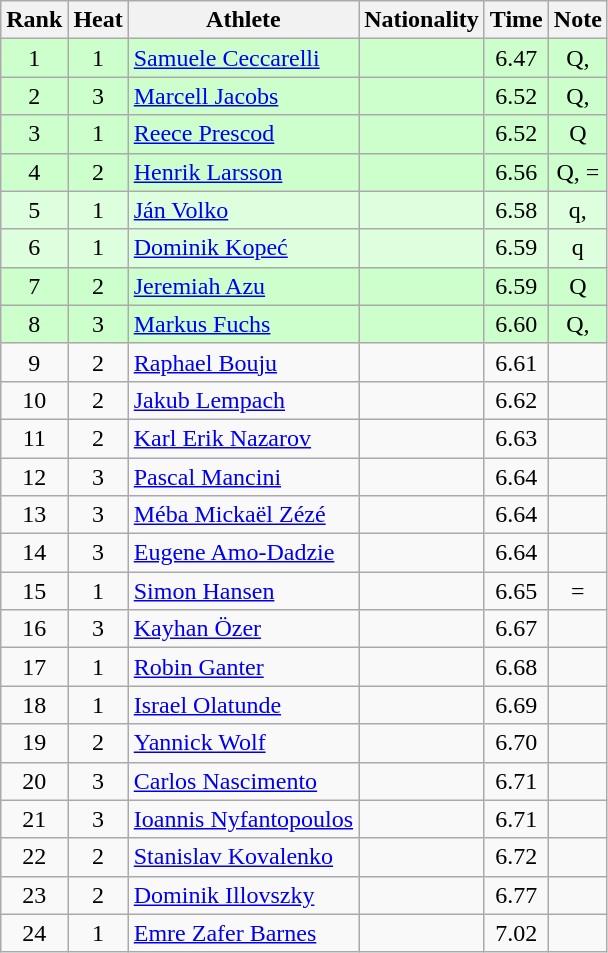<table class="wikitable sortable" style="text-align:center">
<tr>
<th>Rank</th>
<th>Heat</th>
<th>Athlete</th>
<th>Nationality</th>
<th>Time</th>
<th>Note</th>
</tr>
<tr bgcolor=ccffcc>
<td>1</td>
<td>1</td>
<td align="left"><a href='#'>Samuele Ceccarelli</a></td>
<td align="left"></td>
<td>6.47</td>
<td>Q, </td>
</tr>
<tr bgcolor=ccffcc>
<td>2</td>
<td>3</td>
<td align="left"><a href='#'>Marcell Jacobs</a></td>
<td align="left"></td>
<td>6.52</td>
<td>Q, </td>
</tr>
<tr bgcolor=ccffcc>
<td>3</td>
<td>1</td>
<td align="left"><a href='#'>Reece Prescod</a></td>
<td align="left"></td>
<td>6.52</td>
<td>Q</td>
</tr>
<tr bgcolor=ccffcc>
<td>4</td>
<td>2</td>
<td align="left"><a href='#'>Henrik Larsson</a></td>
<td align="left"></td>
<td>6.56</td>
<td>Q, =</td>
</tr>
<tr bgcolor=ddffdd>
<td>5</td>
<td>1</td>
<td align="left"><a href='#'>Ján Volko</a></td>
<td align="left"></td>
<td>6.58</td>
<td>q, </td>
</tr>
<tr bgcolor=ddffdd>
<td>6</td>
<td>1</td>
<td align="left"><a href='#'>Dominik Kopeć</a></td>
<td align="left"></td>
<td>6.59</td>
<td>q</td>
</tr>
<tr bgcolor=ccffcc>
<td>7</td>
<td>2</td>
<td align="left"><a href='#'>Jeremiah Azu</a></td>
<td align="left"></td>
<td>6.59</td>
<td>Q</td>
</tr>
<tr bgcolor=ccffcc>
<td>8</td>
<td>3</td>
<td align="left"><a href='#'>Markus Fuchs</a></td>
<td align="left"></td>
<td>6.60</td>
<td>Q, </td>
</tr>
<tr>
<td>9</td>
<td>2</td>
<td align="left"><a href='#'>Raphael Bouju</a></td>
<td align="left"></td>
<td>6.61</td>
<td></td>
</tr>
<tr>
<td>10</td>
<td>2</td>
<td align="left"><a href='#'>Jakub Lempach</a></td>
<td align="left"></td>
<td>6.62</td>
<td></td>
</tr>
<tr>
<td>11</td>
<td>2</td>
<td align="left"><a href='#'>Karl Erik Nazarov</a></td>
<td align="left"></td>
<td>6.63</td>
<td></td>
</tr>
<tr>
<td>12</td>
<td>3</td>
<td align="left"><a href='#'>Pascal Mancini</a></td>
<td align="left"></td>
<td>6.64</td>
<td></td>
</tr>
<tr>
<td>13</td>
<td>3</td>
<td align="left"><a href='#'>Méba Mickaël Zézé</a></td>
<td align="left"></td>
<td>6.64</td>
<td></td>
</tr>
<tr>
<td>14</td>
<td>3</td>
<td align="left"><a href='#'>Eugene Amo-Dadzie</a></td>
<td align="left"></td>
<td>6.64</td>
<td></td>
</tr>
<tr>
<td>15</td>
<td>1</td>
<td align="left"><a href='#'>Simon Hansen</a></td>
<td align="left"></td>
<td>6.65</td>
<td>=</td>
</tr>
<tr>
<td>16</td>
<td>3</td>
<td align="left"><a href='#'>Kayhan Özer</a></td>
<td align="left"></td>
<td>6.67</td>
<td></td>
</tr>
<tr>
<td>17</td>
<td>1</td>
<td align="left"><a href='#'>Robin Ganter</a></td>
<td align="left"></td>
<td>6.68</td>
<td></td>
</tr>
<tr>
<td>18</td>
<td>1</td>
<td align="left"><a href='#'>Israel Olatunde</a></td>
<td align="left"></td>
<td>6.69</td>
<td></td>
</tr>
<tr>
<td>19</td>
<td>2</td>
<td align="left"><a href='#'>Yannick Wolf</a></td>
<td align="left"></td>
<td>6.70</td>
<td></td>
</tr>
<tr>
<td>20</td>
<td>3</td>
<td align="left"><a href='#'>Carlos Nascimento</a></td>
<td align="left"></td>
<td>6.71</td>
<td></td>
</tr>
<tr>
<td>21</td>
<td>3</td>
<td align="left"><a href='#'>Ioannis Nyfantopoulos</a></td>
<td align="left"></td>
<td>6.71</td>
<td></td>
</tr>
<tr>
<td>22</td>
<td>2</td>
<td align="left"><a href='#'>Stanislav Kovalenko</a></td>
<td align="left"></td>
<td>6.72</td>
<td></td>
</tr>
<tr>
<td>23</td>
<td>2</td>
<td align="left"><a href='#'>Dominik Illovszky</a></td>
<td align="left"></td>
<td>6.77</td>
<td></td>
</tr>
<tr>
<td>24</td>
<td>1</td>
<td align="left"><a href='#'>Emre Zafer Barnes</a></td>
<td align="left"></td>
<td>7.02</td>
<td></td>
</tr>
</table>
